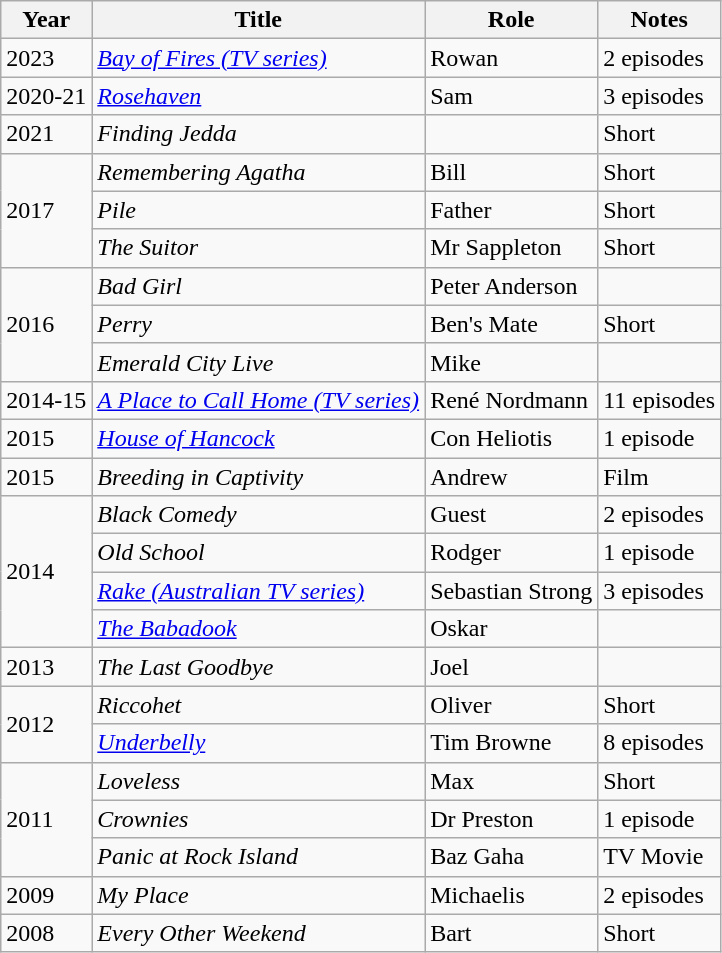<table class="wikitable">
<tr>
<th>Year</th>
<th>Title</th>
<th>Role</th>
<th>Notes</th>
</tr>
<tr>
<td>2023</td>
<td><em><a href='#'>Bay of Fires (TV series)</a></em></td>
<td>Rowan</td>
<td>2 episodes</td>
</tr>
<tr>
<td>2020-21</td>
<td><em><a href='#'>Rosehaven</a></em></td>
<td>Sam</td>
<td>3 episodes</td>
</tr>
<tr>
<td>2021</td>
<td><em>Finding Jedda</em></td>
<td></td>
<td>Short</td>
</tr>
<tr>
<td rowspan="3">2017</td>
<td><em>Remembering Agatha</em></td>
<td>Bill</td>
<td>Short</td>
</tr>
<tr>
<td><em>Pile</em></td>
<td>Father</td>
<td>Short</td>
</tr>
<tr>
<td><em>The Suitor</em></td>
<td>Mr Sappleton</td>
<td>Short</td>
</tr>
<tr>
<td rowspan="3">2016</td>
<td><em>Bad Girl</em></td>
<td>Peter Anderson</td>
<td></td>
</tr>
<tr>
<td><em>Perry</em></td>
<td>Ben's Mate</td>
<td>Short</td>
</tr>
<tr>
<td><em>Emerald City Live</em></td>
<td>Mike</td>
<td></td>
</tr>
<tr>
<td>2014-15</td>
<td><em><a href='#'>A Place to Call Home (TV series)</a></em></td>
<td>René Nordmann</td>
<td>11 episodes</td>
</tr>
<tr>
<td>2015</td>
<td><em><a href='#'>House of Hancock</a></em></td>
<td>Con Heliotis</td>
<td>1 episode</td>
</tr>
<tr>
<td>2015</td>
<td><em>Breeding in Captivity</em></td>
<td>Andrew</td>
<td>Film</td>
</tr>
<tr>
<td rowspan="4">2014</td>
<td><em>Black Comedy</em></td>
<td>Guest</td>
<td>2 episodes</td>
</tr>
<tr>
<td><em>Old School</em></td>
<td>Rodger</td>
<td>1 episode</td>
</tr>
<tr>
<td><em><a href='#'>Rake (Australian TV series)</a></em></td>
<td>Sebastian Strong</td>
<td>3 episodes</td>
</tr>
<tr>
<td><em><a href='#'>The Babadook</a></em></td>
<td>Oskar</td>
<td></td>
</tr>
<tr>
<td>2013</td>
<td><em>The Last Goodbye</em></td>
<td>Joel</td>
<td></td>
</tr>
<tr>
<td rowspan="2">2012</td>
<td><em>Riccohet</em></td>
<td>Oliver</td>
<td>Short</td>
</tr>
<tr>
<td><a href='#'><em>Underbelly</em></a></td>
<td>Tim Browne</td>
<td>8 episodes</td>
</tr>
<tr>
<td rowspan="3">2011</td>
<td><em>Loveless</em></td>
<td>Max</td>
<td>Short</td>
</tr>
<tr>
<td><em>Crownies</em></td>
<td>Dr Preston</td>
<td>1 episode</td>
</tr>
<tr>
<td><em>Panic at Rock Island</em></td>
<td>Baz Gaha</td>
<td>TV Movie</td>
</tr>
<tr>
<td>2009</td>
<td><em>My Place</em></td>
<td>Michaelis</td>
<td>2 episodes</td>
</tr>
<tr>
<td>2008</td>
<td><em>Every Other Weekend</em></td>
<td>Bart</td>
<td>Short</td>
</tr>
</table>
